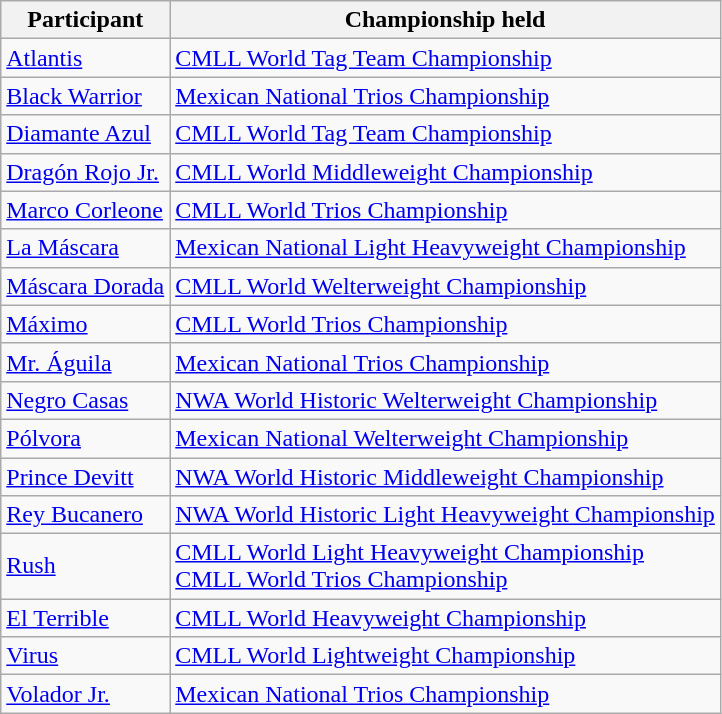<table class="wikitable sortable">
<tr>
<th><strong>Participant</strong></th>
<th><strong>Championship held</strong></th>
</tr>
<tr>
<td><a href='#'>Atlantis</a></td>
<td><a href='#'>CMLL World Tag Team Championship</a></td>
</tr>
<tr>
<td><a href='#'>Black Warrior</a></td>
<td><a href='#'>Mexican National Trios Championship</a></td>
</tr>
<tr>
<td><a href='#'>Diamante Azul</a></td>
<td><a href='#'>CMLL World Tag Team Championship</a></td>
</tr>
<tr>
<td><a href='#'>Dragón Rojo Jr.</a></td>
<td><a href='#'>CMLL World Middleweight Championship</a></td>
</tr>
<tr>
<td><a href='#'>Marco Corleone</a></td>
<td><a href='#'>CMLL World Trios Championship</a></td>
</tr>
<tr>
<td><a href='#'>La Máscara</a></td>
<td><a href='#'>Mexican National Light Heavyweight Championship</a></td>
</tr>
<tr>
<td><a href='#'>Máscara Dorada</a></td>
<td><a href='#'>CMLL World Welterweight Championship</a></td>
</tr>
<tr>
<td><a href='#'>Máximo</a></td>
<td><a href='#'>CMLL World Trios Championship</a></td>
</tr>
<tr>
<td><a href='#'>Mr. Águila</a></td>
<td><a href='#'>Mexican National Trios Championship</a></td>
</tr>
<tr>
<td><a href='#'>Negro Casas</a></td>
<td><a href='#'>NWA World Historic Welterweight Championship</a></td>
</tr>
<tr>
<td><a href='#'>Pólvora</a></td>
<td><a href='#'>Mexican National Welterweight Championship</a></td>
</tr>
<tr>
<td><a href='#'>Prince Devitt</a></td>
<td><a href='#'>NWA World Historic Middleweight Championship</a></td>
</tr>
<tr>
<td><a href='#'>Rey Bucanero</a></td>
<td><a href='#'>NWA World Historic Light Heavyweight Championship</a></td>
</tr>
<tr>
<td><a href='#'>Rush</a></td>
<td><a href='#'>CMLL World Light Heavyweight Championship</a><br><a href='#'>CMLL World Trios Championship</a></td>
</tr>
<tr>
<td><a href='#'>El Terrible</a></td>
<td><a href='#'>CMLL World Heavyweight Championship</a></td>
</tr>
<tr>
<td><a href='#'>Virus</a></td>
<td><a href='#'>CMLL World Lightweight Championship</a></td>
</tr>
<tr>
<td><a href='#'>Volador Jr.</a></td>
<td><a href='#'>Mexican National Trios Championship</a></td>
</tr>
</table>
